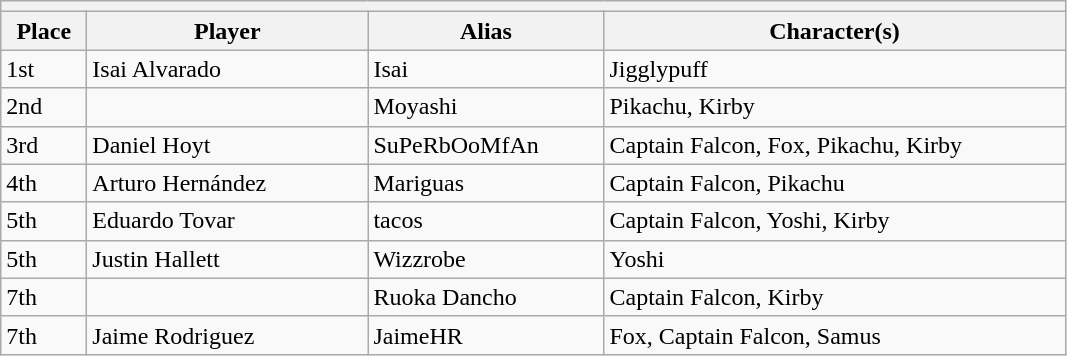<table class="wikitable">
<tr>
<th colspan=4></th>
</tr>
<tr>
<th style="width:50px;">Place</th>
<th style="width:180px;">Player</th>
<th style="width:150px;">Alias</th>
<th style="width:300px;">Character(s)</th>
</tr>
<tr>
<td>1st</td>
<td> Isai Alvarado</td>
<td>Isai</td>
<td>Jigglypuff</td>
</tr>
<tr>
<td>2nd</td>
<td></td>
<td>Moyashi</td>
<td>Pikachu, Kirby</td>
</tr>
<tr>
<td>3rd</td>
<td> Daniel Hoyt</td>
<td>SuPeRbOoMfAn</td>
<td>Captain Falcon, Fox, Pikachu, Kirby</td>
</tr>
<tr>
<td>4th</td>
<td> Arturo Hernández</td>
<td>Mariguas</td>
<td>Captain Falcon, Pikachu</td>
</tr>
<tr>
<td>5th</td>
<td> Eduardo Tovar</td>
<td>tacos</td>
<td>Captain Falcon, Yoshi, Kirby</td>
</tr>
<tr>
<td>5th</td>
<td> Justin Hallett</td>
<td>Wizzrobe</td>
<td>Yoshi</td>
</tr>
<tr>
<td>7th</td>
<td></td>
<td>Ruoka Dancho</td>
<td>Captain Falcon, Kirby</td>
</tr>
<tr>
<td>7th</td>
<td> Jaime Rodriguez</td>
<td>JaimeHR</td>
<td>Fox, Captain Falcon, Samus</td>
</tr>
</table>
